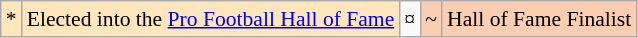<table class="wikitable" style="font-size:90%;">
<tr>
<td style="background-color:#FFE6BD">*</td>
<td style="background-color:#FFE6BD">Elected into the <a href='#'>Pro Football Hall of Fame</a></td>
<td>¤</td>
<td style="background-color:#FBCEB1">~</td>
<td style="background-color:#FBCEB1">Hall of Fame Finalist </td>
</tr>
</table>
